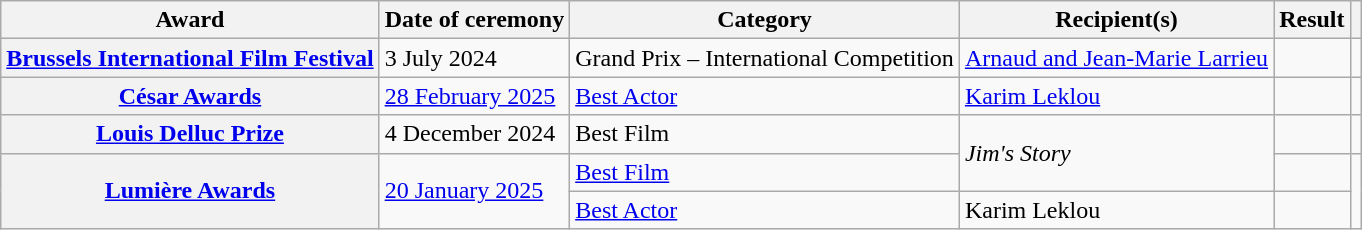<table class="wikitable sortable plainrowheaders">
<tr>
<th scope="col">Award</th>
<th scope="col">Date of ceremony</th>
<th scope="col">Category</th>
<th scope="col">Recipient(s)</th>
<th scope="col">Result</th>
<th scope="col" class="unsortable"></th>
</tr>
<tr>
<th scope="row"><a href='#'>Brussels International Film Festival</a></th>
<td>3 July 2024</td>
<td>Grand Prix – International Competition</td>
<td><a href='#'>Arnaud and Jean-Marie Larrieu</a></td>
<td></td>
<td align="center"></td>
</tr>
<tr>
<th scope="row"><a href='#'>César Awards</a></th>
<td><a href='#'>28 February 2025</a></td>
<td><a href='#'>Best Actor</a></td>
<td><a href='#'>Karim Leklou</a></td>
<td></td>
<td align="center"></td>
</tr>
<tr>
<th scope="row"><a href='#'>Louis Delluc Prize</a></th>
<td>4 December 2024</td>
<td>Best Film</td>
<td rowspan="2"><em>Jim's Story</em></td>
<td></td>
<td align="center"></td>
</tr>
<tr>
<th rowspan="2" scope="row"><a href='#'>Lumière Awards</a></th>
<td rowspan="2"><a href='#'>20 January 2025</a></td>
<td><a href='#'>Best Film</a></td>
<td></td>
<td rowspan="2" style="text-align:center;"></td>
</tr>
<tr>
<td><a href='#'>Best Actor</a></td>
<td>Karim Leklou</td>
<td></td>
</tr>
</table>
